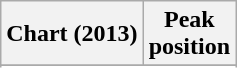<table class="wikitable sortable plainrowheaders" style="text-align:center">
<tr>
<th scope="col">Chart (2013)</th>
<th scope="col">Peak<br>position</th>
</tr>
<tr>
</tr>
<tr>
</tr>
<tr>
</tr>
<tr>
</tr>
<tr>
</tr>
<tr>
</tr>
<tr>
</tr>
<tr>
</tr>
</table>
